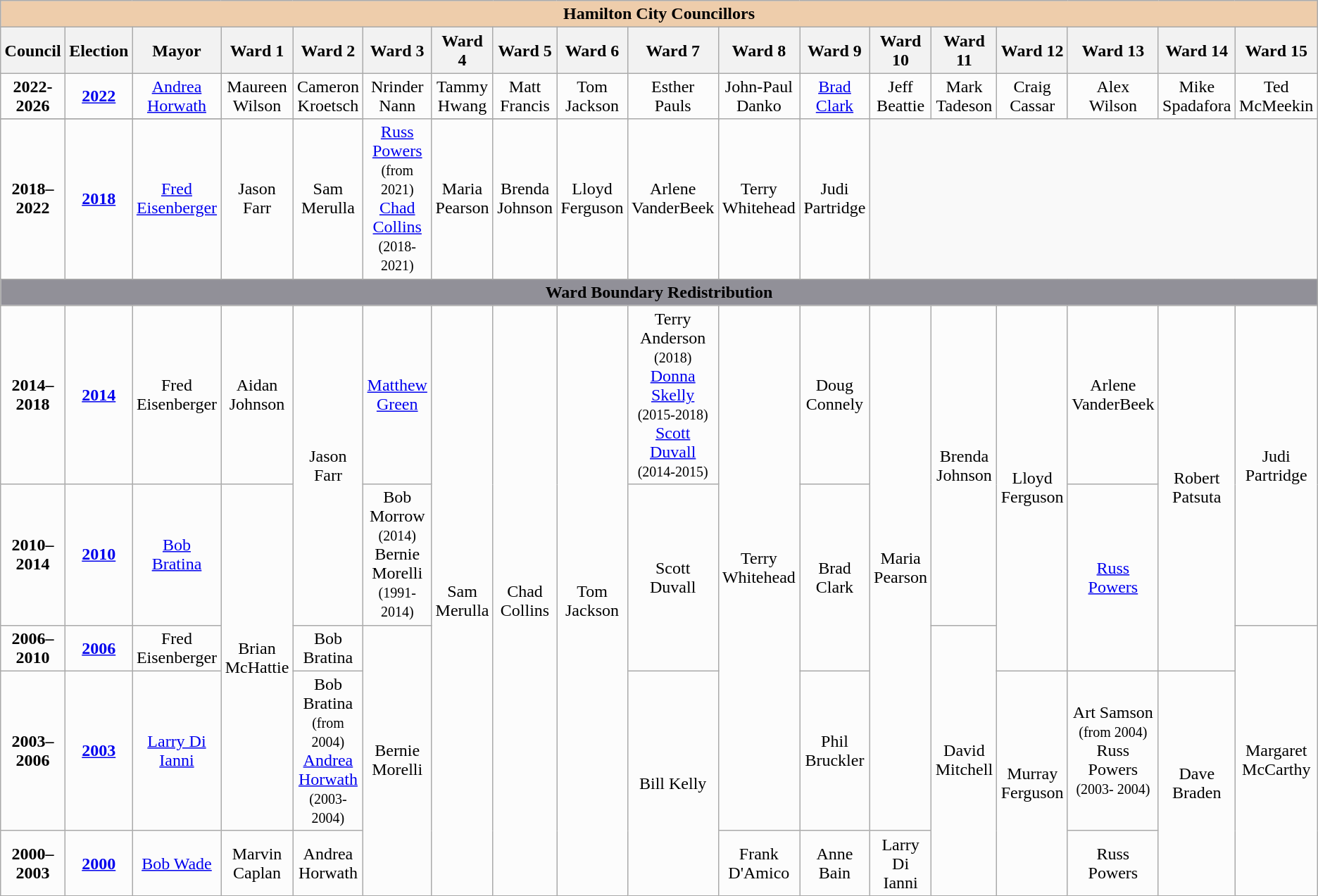<table class="wikitable">
<tr>
<th colspan="19" style="background:#eecdab; text-align:center;"><strong>Hamilton City Councillors</strong></th>
</tr>
<tr style="background:#ffffff">
<th style="width:200px;">Council</th>
<th style="width:200px;">Election</th>
<th style="width:200px;">Mayor</th>
<th style="width:200px;">Ward 1</th>
<th style="width:200px;">Ward 2</th>
<th style="width:200px;">Ward 3</th>
<th style="width:200px;">Ward 4</th>
<th style="width:200px;">Ward 5</th>
<th style="width:200px;">Ward 6</th>
<th style="width:200px;">Ward 7</th>
<th style="width:200px;">Ward 8</th>
<th style="width:200px;">Ward 9</th>
<th style="width:200px;">Ward 10</th>
<th style="width:200px;">Ward 11</th>
<th style="width:200px;">Ward 12</th>
<th style="width:200px;">Ward 13</th>
<th style="width:200px;">Ward 14</th>
<th style="width:200px;">Ward 15</th>
</tr>
<tr style="text-align:center; background:#fcfcfc;">
<td><strong>2022-2026</strong></td>
<td><strong><a href='#'>2022</a></strong></td>
<td><a href='#'>Andrea Horwath</a></td>
<td rowspan="2">Maureen Wilson</td>
<td>Cameron Kroetsch</td>
<td rowspan="2">Nrinder Nann</td>
<td>Tammy Hwang</td>
<td>Matt Francis</td>
<td rowspan="2">Tom Jackson</td>
<td rowspan="2">Esther Pauls</td>
<td rowspan="2">John-Paul Danko</td>
<td rowspan="2"><a href='#'>Brad Clark</a></td>
<td>Jeff Beattie</td>
<td>Mark Tadeson</td>
<td>Craig Cassar</td>
<td>Alex Wilson</td>
<td>Mike Spadafora</td>
<td>Ted McMeekin</td>
</tr>
<tr style="text-align:center; background:#919098;">
</tr>
<tr style="text-align:center; background:#fcfcfc;">
<td><strong>2018–2022</strong></td>
<td><strong><a href='#'>2018</a></strong></td>
<td><a href='#'>Fred Eisenberger</a></td>
<td>Jason Farr</td>
<td>Sam Merulla</td>
<td><a href='#'>Russ Powers</a> <small>(from 2021)</small> <br> <a href='#'>Chad Collins</a><br><small>(2018-2021)</small></td>
<td>Maria Pearson</td>
<td>Brenda Johnson</td>
<td>Lloyd Ferguson</td>
<td>Arlene VanderBeek</td>
<td>Terry Whitehead</td>
<td>Judi Partridge</td>
</tr>
<tr style="text-align:center; background:#919098;">
<td colspan="18"><strong>Ward Boundary Redistribution</strong></td>
</tr>
<tr style="text-align:center; background:#fcfcfc;">
<td><strong>2014–2018</strong></td>
<td><strong><a href='#'>2014</a></strong></td>
<td>Fred Eisenberger</td>
<td>Aidan Johnson</td>
<td rowspan="2">Jason Farr</td>
<td><a href='#'>Matthew Green</a></td>
<td rowspan="5">Sam Merulla</td>
<td rowspan="5">Chad Collins</td>
<td rowspan="5">Tom Jackson</td>
<td>Terry Anderson <small>(2018)</small><br><a href='#'>Donna Skelly</a><br><small>(2015-2018)</small><br><a href='#'>Scott Duvall</a><br><small>(2014-2015)</small></td>
<td rowspan="4">Terry Whitehead</td>
<td>Doug Connely</td>
<td rowspan="4">Maria Pearson</td>
<td rowspan="2">Brenda Johnson</td>
<td rowspan="3">Lloyd Ferguson</td>
<td>Arlene VanderBeek</td>
<td rowspan="3">Robert Patsuta</td>
<td rowspan="2">Judi Partridge</td>
</tr>
<tr style="text-align:center; background:#fcfcfc;">
<td><strong>2010–2014</strong></td>
<td><strong><a href='#'>2010</a></strong></td>
<td><a href='#'>Bob Bratina</a></td>
<td rowspan="3">Brian McHattie</td>
<td>Bob Morrow<br><small>(2014)</small><br>Bernie Morelli<br><small>(1991-2014)</small></td>
<td rowspan="2">Scott Duvall</td>
<td rowspan="2">Brad Clark</td>
<td rowspan="2"><a href='#'>Russ Powers</a></td>
</tr>
<tr style="text-align:center; background:#fcfcfc;">
<td><strong>2006–2010</strong></td>
<td><strong><a href='#'>2006</a></strong></td>
<td>Fred Eisenberger</td>
<td>Bob Bratina</td>
<td rowspan="3">Bernie Morelli</td>
<td rowspan="3">David Mitchell</td>
<td rowspan="3">Margaret McCarthy</td>
</tr>
<tr style="text-align:center; background:#fcfcfc;">
<td><strong>2003–2006</strong></td>
<td><strong><a href='#'>2003</a></strong></td>
<td><a href='#'>Larry Di Ianni</a></td>
<td>Bob Bratina<br><small>(from 2004)</small><br><a href='#'>Andrea Horwath</a><br><small>(2003-2004)</small></td>
<td rowspan="2">Bill Kelly</td>
<td>Phil Bruckler</td>
<td rowspan="2">Murray Ferguson</td>
<td>Art Samson<br><small>(from 2004)</small><br>Russ Powers<br><small>(2003- 2004)</small></td>
<td rowspan="2">Dave Braden</td>
</tr>
<tr style="text-align:center; background:#fcfcfc;">
<td><strong>2000–2003</strong></td>
<td><strong><a href='#'>2000</a></strong></td>
<td><a href='#'>Bob Wade</a></td>
<td>Marvin Caplan</td>
<td>Andrea Horwath</td>
<td>Frank D'Amico</td>
<td>Anne Bain</td>
<td>Larry Di Ianni</td>
<td>Russ Powers</td>
</tr>
</table>
